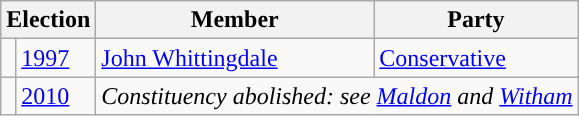<table class="wikitable">
<tr>
<th colspan="2">Election</th>
<th>Member </th>
<th>Party</th>
</tr>
<tr>
<td style="color:inherit;background-color: "></td>
<td><a href='#'>1997</a></td>
<td><a href='#'>John Whittingdale</a></td>
<td><a href='#'>Conservative</a></td>
</tr>
<tr>
<td></td>
<td><a href='#'>2010</a></td>
<td colspan="2"><em>Constituency abolished: see <a href='#'>Maldon</a> and <a href='#'>Witham</a></em></td>
</tr>
</table>
